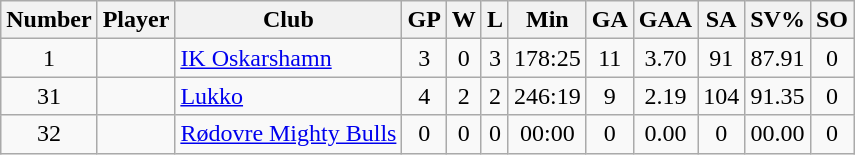<table class="wikitable sortable" style="text-align: center;">
<tr>
<th>Number</th>
<th>Player</th>
<th>Club</th>
<th>GP</th>
<th>W</th>
<th>L</th>
<th>Min</th>
<th>GA</th>
<th>GAA</th>
<th>SA</th>
<th>SV%</th>
<th>SO</th>
</tr>
<tr>
<td>1</td>
<td align=left></td>
<td align=left> <a href='#'>IK Oskarshamn</a></td>
<td>3</td>
<td>0</td>
<td>3</td>
<td>178:25</td>
<td>11</td>
<td>3.70</td>
<td>91</td>
<td>87.91</td>
<td>0</td>
</tr>
<tr>
<td>31</td>
<td align=left></td>
<td align=left> <a href='#'>Lukko</a></td>
<td>4</td>
<td>2</td>
<td>2</td>
<td>246:19</td>
<td>9</td>
<td>2.19</td>
<td>104</td>
<td>91.35</td>
<td>0</td>
</tr>
<tr>
<td>32</td>
<td align=left></td>
<td align=left> <a href='#'>Rødovre Mighty Bulls</a></td>
<td>0</td>
<td>0</td>
<td>0</td>
<td>00:00</td>
<td>0</td>
<td>0.00</td>
<td>0</td>
<td>00.00</td>
<td>0</td>
</tr>
</table>
